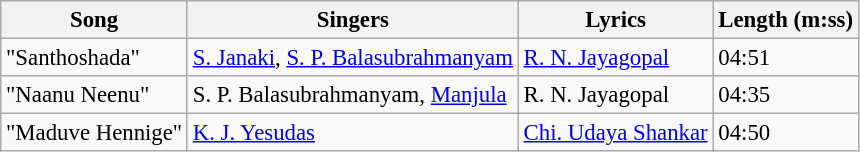<table class="wikitable" style="font-size:95%;">
<tr>
<th>Song</th>
<th>Singers</th>
<th>Lyrics</th>
<th>Length (m:ss)</th>
</tr>
<tr>
<td>"Santhoshada"</td>
<td><a href='#'>S. Janaki</a>, <a href='#'>S. P. Balasubrahmanyam</a></td>
<td><a href='#'>R. N. Jayagopal</a></td>
<td>04:51</td>
</tr>
<tr>
<td>"Naanu Neenu"</td>
<td>S. P. Balasubrahmanyam, <a href='#'>Manjula</a></td>
<td>R. N. Jayagopal</td>
<td>04:35</td>
</tr>
<tr>
<td>"Maduve Hennige"</td>
<td><a href='#'>K. J. Yesudas</a></td>
<td><a href='#'>Chi. Udaya Shankar</a></td>
<td>04:50</td>
</tr>
</table>
